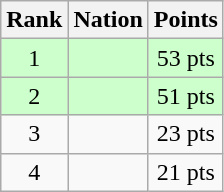<table class="wikitable sortable" style="text-align:center">
<tr>
<th>Rank</th>
<th>Nation</th>
<th>Points</th>
</tr>
<tr style="background-color:#ccffcc">
<td>1</td>
<td align=left></td>
<td>53 pts</td>
</tr>
<tr style="background-color:#ccffcc">
<td>2</td>
<td align=left></td>
<td>51 pts</td>
</tr>
<tr>
<td>3</td>
<td align=left></td>
<td>23 pts</td>
</tr>
<tr>
<td>4</td>
<td align=left></td>
<td>21 pts</td>
</tr>
</table>
